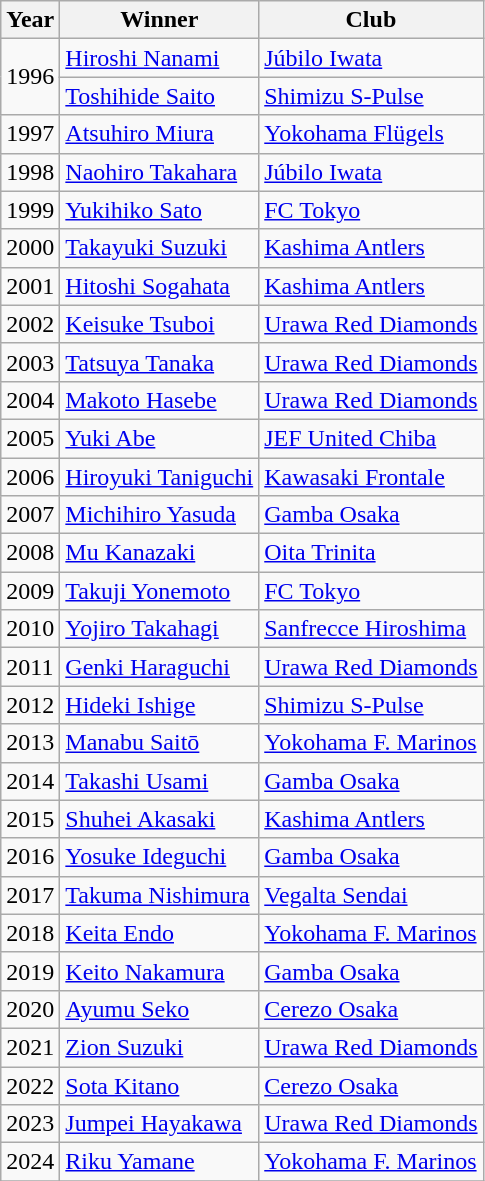<table class="wikitable">
<tr>
<th>Year</th>
<th>Winner</th>
<th>Club</th>
</tr>
<tr>
<td rowspan="2">1996</td>
<td><a href='#'>Hiroshi Nanami</a></td>
<td><a href='#'>Júbilo Iwata</a></td>
</tr>
<tr>
<td><a href='#'>Toshihide Saito</a></td>
<td><a href='#'>Shimizu S-Pulse</a></td>
</tr>
<tr>
<td>1997</td>
<td><a href='#'>Atsuhiro Miura</a></td>
<td><a href='#'>Yokohama Flügels</a></td>
</tr>
<tr>
<td>1998</td>
<td><a href='#'>Naohiro Takahara</a></td>
<td><a href='#'>Júbilo Iwata</a></td>
</tr>
<tr>
<td>1999</td>
<td><a href='#'>Yukihiko Sato</a></td>
<td><a href='#'>FC Tokyo</a></td>
</tr>
<tr>
<td>2000</td>
<td><a href='#'>Takayuki Suzuki</a></td>
<td><a href='#'>Kashima Antlers</a></td>
</tr>
<tr>
<td>2001</td>
<td><a href='#'>Hitoshi Sogahata</a></td>
<td><a href='#'>Kashima Antlers</a></td>
</tr>
<tr>
<td>2002</td>
<td><a href='#'>Keisuke Tsuboi</a></td>
<td><a href='#'>Urawa Red Diamonds</a></td>
</tr>
<tr>
<td>2003</td>
<td><a href='#'>Tatsuya Tanaka</a></td>
<td><a href='#'>Urawa Red Diamonds</a></td>
</tr>
<tr>
<td>2004</td>
<td><a href='#'>Makoto Hasebe</a></td>
<td><a href='#'>Urawa Red Diamonds</a></td>
</tr>
<tr>
<td>2005</td>
<td><a href='#'>Yuki Abe</a></td>
<td><a href='#'>JEF United Chiba</a></td>
</tr>
<tr>
<td>2006</td>
<td><a href='#'>Hiroyuki Taniguchi</a></td>
<td><a href='#'>Kawasaki Frontale</a></td>
</tr>
<tr>
<td>2007</td>
<td><a href='#'>Michihiro Yasuda</a></td>
<td><a href='#'>Gamba Osaka</a></td>
</tr>
<tr>
<td>2008</td>
<td><a href='#'>Mu Kanazaki</a></td>
<td><a href='#'>Oita Trinita</a></td>
</tr>
<tr>
<td>2009</td>
<td><a href='#'>Takuji Yonemoto</a></td>
<td><a href='#'>FC Tokyo</a></td>
</tr>
<tr>
<td>2010</td>
<td><a href='#'>Yojiro Takahagi</a></td>
<td><a href='#'>Sanfrecce Hiroshima</a></td>
</tr>
<tr>
<td>2011</td>
<td><a href='#'>Genki Haraguchi</a></td>
<td><a href='#'>Urawa Red Diamonds</a></td>
</tr>
<tr>
<td>2012</td>
<td><a href='#'>Hideki Ishige</a></td>
<td><a href='#'>Shimizu S-Pulse</a></td>
</tr>
<tr>
<td>2013</td>
<td><a href='#'>Manabu Saitō</a></td>
<td><a href='#'>Yokohama F. Marinos</a></td>
</tr>
<tr>
<td>2014</td>
<td><a href='#'>Takashi Usami</a></td>
<td><a href='#'>Gamba Osaka</a></td>
</tr>
<tr>
<td>2015</td>
<td><a href='#'>Shuhei Akasaki</a></td>
<td><a href='#'>Kashima Antlers</a></td>
</tr>
<tr>
<td>2016</td>
<td><a href='#'>Yosuke Ideguchi</a></td>
<td><a href='#'>Gamba Osaka</a></td>
</tr>
<tr>
<td>2017</td>
<td><a href='#'>Takuma Nishimura</a></td>
<td><a href='#'>Vegalta Sendai</a></td>
</tr>
<tr>
<td>2018</td>
<td><a href='#'>Keita Endo</a></td>
<td><a href='#'>Yokohama F. Marinos</a></td>
</tr>
<tr>
<td>2019</td>
<td><a href='#'>Keito Nakamura</a></td>
<td><a href='#'>Gamba Osaka</a></td>
</tr>
<tr>
<td>2020</td>
<td><a href='#'>Ayumu Seko</a></td>
<td><a href='#'>Cerezo Osaka</a></td>
</tr>
<tr>
<td>2021</td>
<td><a href='#'>Zion Suzuki</a></td>
<td><a href='#'>Urawa Red Diamonds</a></td>
</tr>
<tr>
<td>2022</td>
<td><a href='#'>Sota Kitano</a></td>
<td><a href='#'>Cerezo Osaka</a></td>
</tr>
<tr>
<td>2023</td>
<td><a href='#'>Jumpei Hayakawa</a></td>
<td><a href='#'>Urawa Red Diamonds</a></td>
</tr>
<tr>
<td>2024</td>
<td><a href='#'>Riku Yamane</a></td>
<td><a href='#'>Yokohama F. Marinos</a></td>
</tr>
<tr>
</tr>
</table>
